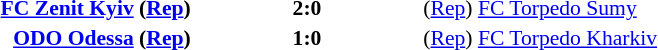<table width=100% cellspacing=1>
<tr>
<th width=20%></th>
<th width=12%></th>
<th width=20%></th>
<th></th>
</tr>
<tr style=font-size:90%>
<td align=right><strong><a href='#'>FC Zenit Kyiv</a> (<a href='#'>Rep</a>)</strong></td>
<td align=center><strong>2:0</strong></td>
<td>(<a href='#'>Rep</a>) <a href='#'>FC Torpedo Sumy</a></td>
</tr>
<tr style=font-size:90%>
<td align=right><strong><a href='#'>ODO Odessa</a> (<a href='#'>Rep</a>)</strong></td>
<td align=center><strong>1:0</strong></td>
<td>(<a href='#'>Rep</a>) <a href='#'>FC Torpedo Kharkiv</a></td>
<td align=center></td>
</tr>
</table>
